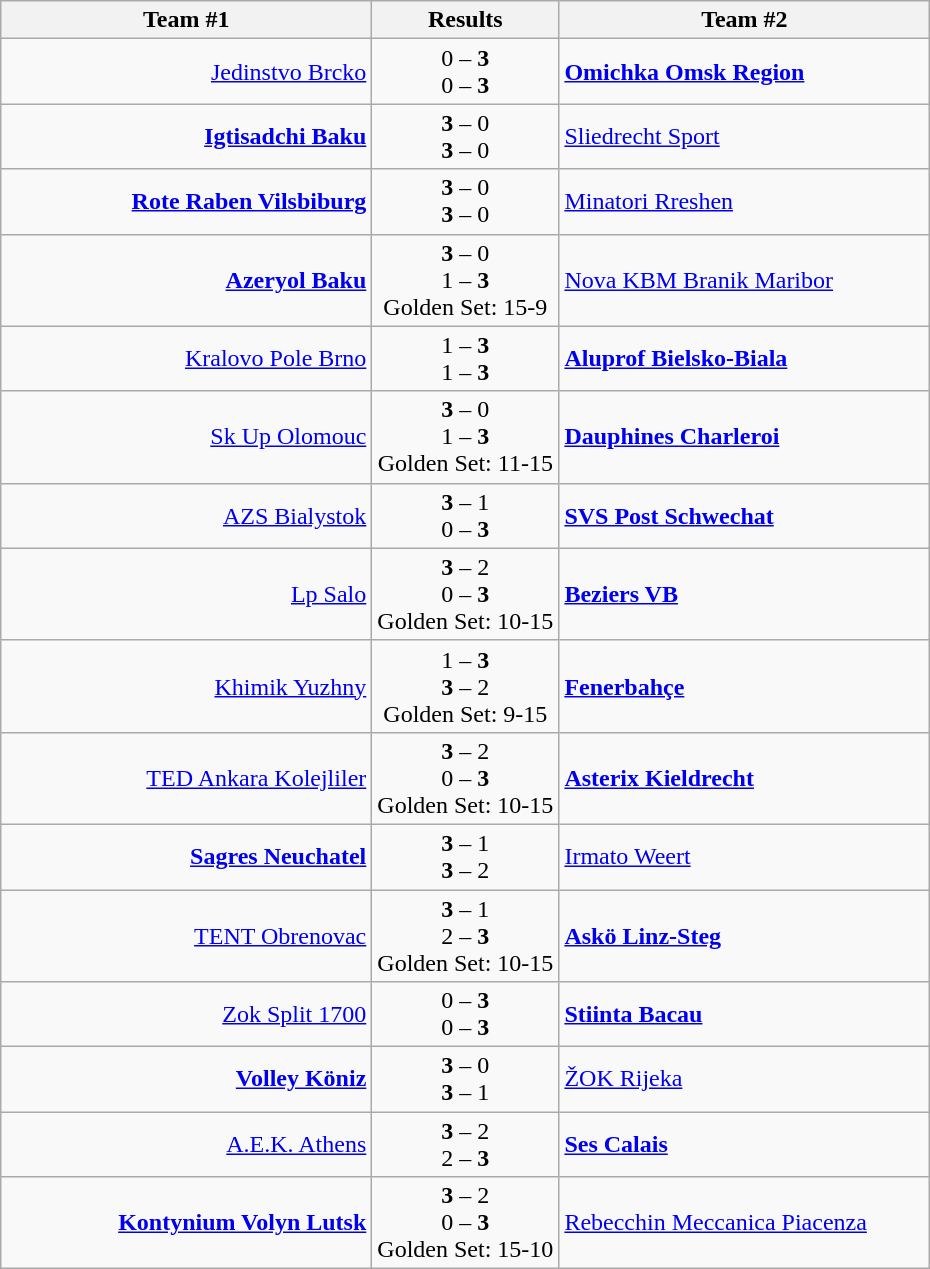<table class="wikitable" style="border-collapse: collapse;">
<tr>
<th align="right" width="240">Team #1</th>
<th>  Results  </th>
<th align="left" width="240">Team #2</th>
</tr>
<tr>
<td align="right"><a href='#'>Jedinstvo Brcko</a> </td>
<td align="center">0 – <strong>3</strong> <br> 0 – <strong>3</strong></td>
<td>  <strong><a href='#'>Omichka Omsk Region</a></strong></td>
</tr>
<tr>
<td align="right"><strong><a href='#'>Igtisadchi Baku</a></strong> </td>
<td align="center"><strong>3</strong> – 0 <br> <strong>3</strong> – 0</td>
<td>  <a href='#'>Sliedrecht Sport</a></td>
</tr>
<tr>
<td align="right"><strong><a href='#'>Rote Raben Vilsbiburg</a></strong> </td>
<td align="center"><strong>3</strong> – 0 <br> <strong>3</strong> – 0</td>
<td>  <a href='#'>Minatori Rreshen</a></td>
</tr>
<tr>
<td align="right"><strong><a href='#'>Azeryol Baku</a></strong> </td>
<td align="center"><strong>3</strong> – 0 <br> 1 – <strong>3</strong> <br> Golden Set: 15-9</td>
<td>  <a href='#'>Nova KBM Branik Maribor</a></td>
</tr>
<tr>
<td align="right"><a href='#'>Kralovo Pole Brno</a> </td>
<td align="center">1 – <strong>3</strong> <br> 1 – <strong>3</strong></td>
<td>  <strong><a href='#'>Aluprof Bielsko-Biala</a></strong></td>
</tr>
<tr>
<td align="right"><a href='#'>Sk Up Olomouc</a> </td>
<td align="center"><strong>3</strong> – 0 <br> 1 – <strong>3</strong> <br> Golden Set: 11-15</td>
<td>  <strong><a href='#'>Dauphines Charleroi</a></strong></td>
</tr>
<tr>
<td align="right"><a href='#'>AZS Bialystok</a> </td>
<td align="center"><strong>3</strong> – 1 <br> 0 – <strong>3</strong></td>
<td>  <strong><a href='#'>SVS Post Schwechat</a></strong></td>
</tr>
<tr>
<td align="right"><a href='#'>Lp Salo</a> </td>
<td align="center"><strong>3</strong> – 2 <br> 0 – <strong>3</strong> <br> Golden Set: 10-15</td>
<td>  <strong><a href='#'>Beziers VB</a></strong></td>
</tr>
<tr>
<td align="right"><a href='#'>Khimik Yuzhny</a> </td>
<td align="center">1 – <strong>3</strong> <br> <strong>3</strong> – 2 <br> Golden Set: 9-15</td>
<td>  <strong><a href='#'>Fenerbahçe</a></strong></td>
</tr>
<tr>
<td align="right"><a href='#'>TED Ankara Kolejliler</a> </td>
<td align="center"><strong>3</strong> – 2 <br> 0 – <strong>3</strong> <br> Golden Set: 10-15</td>
<td>  <strong><a href='#'>Asterix Kieldrecht</a></strong></td>
</tr>
<tr>
<td align="right"><strong><a href='#'>Sagres Neuchatel</a></strong> </td>
<td align="center"><strong>3</strong> – 1 <br> <strong>3</strong> – 2</td>
<td>  <a href='#'>Irmato Weert</a></td>
</tr>
<tr>
<td align="right"><a href='#'>TENT Obrenovac</a> </td>
<td align="center"><strong>3</strong> – 1 <br> 2 – <strong>3</strong> <br> Golden Set: 10-15</td>
<td>  <strong><a href='#'>Askö Linz-Steg</a></strong></td>
</tr>
<tr>
<td align="right"><a href='#'>Zok Split 1700</a> </td>
<td align="center">0 – <strong>3</strong> <br> 0 – <strong>3</strong></td>
<td>  <strong><a href='#'>Stiinta Bacau</a></strong></td>
</tr>
<tr>
<td align="right"><strong><a href='#'>Volley Köniz</a></strong> </td>
<td align="center"><strong>3</strong> – 0 <br> <strong>3</strong> – 1</td>
<td>  <a href='#'>ŽOK Rijeka</a></td>
</tr>
<tr>
<td align="right"><a href='#'>A.E.K. Athens</a> </td>
<td align="center"><strong>3</strong> – 2 <br> 2 – <strong>3</strong></td>
<td>  <strong><a href='#'>Ses Calais</a></strong></td>
</tr>
<tr>
<td align="right"><strong><a href='#'>Kontynium Volyn Lutsk</a></strong> </td>
<td align="center"><strong>3</strong> – 2 <br> 0 – <strong>3</strong> <br> Golden Set: 15-10</td>
<td>  <a href='#'>Rebecchin Meccanica Piacenza</a></td>
</tr>
</table>
